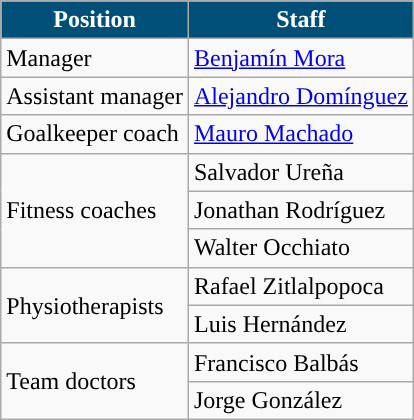<table class="wikitable">
<tr>
<th style=background-color:#004F79;color:white>Position</th>
<th style=background-color:#004F79;color:white>Staff</th>
</tr>
<tr>
<td>Manager</td>
<td> <a href='#'>Benjamín Mora</a></td>
</tr>
<tr>
<td>Assistant manager</td>
<td> <a href='#'>Alejandro Domínguez</a></td>
</tr>
<tr>
<td>Goalkeeper coach</td>
<td> <a href='#'>Mauro Machado</a></td>
</tr>
<tr>
<td rowspan="3">Fitness coaches</td>
<td> Salvador Ureña</td>
</tr>
<tr>
<td> Jonathan Rodríguez</td>
</tr>
<tr>
<td> Walter Occhiato</td>
</tr>
<tr>
<td rowspan="2">Physiotherapists</td>
<td> Rafael Zitlalpopoca</td>
</tr>
<tr>
<td> Luis Hernández</td>
</tr>
<tr>
<td rowspan="2">Team doctors</td>
<td> Francisco Balbás</td>
</tr>
<tr>
<td> Jorge González</td>
</tr>
</table>
